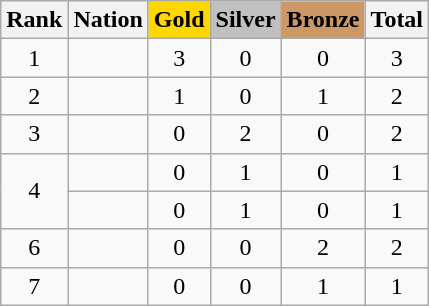<table class="wikitable sortable" style="text-align:center">
<tr>
<th>Rank</th>
<th>Nation</th>
<th style="background-color:gold">Gold</th>
<th style="background-color:silver">Silver</th>
<th style="background-color:#cc9966">Bronze</th>
<th>Total</th>
</tr>
<tr>
<td>1</td>
<td align=left></td>
<td>3</td>
<td>0</td>
<td>0</td>
<td>3</td>
</tr>
<tr>
<td>2</td>
<td align=left></td>
<td>1</td>
<td>0</td>
<td>1</td>
<td>2</td>
</tr>
<tr>
<td>3</td>
<td align=left></td>
<td>0</td>
<td>2</td>
<td>0</td>
<td>2</td>
</tr>
<tr>
<td rowspan=2>4</td>
<td align=left></td>
<td>0</td>
<td>1</td>
<td>0</td>
<td>1</td>
</tr>
<tr>
<td align=left></td>
<td>0</td>
<td>1</td>
<td>0</td>
<td>1</td>
</tr>
<tr>
<td>6</td>
<td align=left></td>
<td>0</td>
<td>0</td>
<td>2</td>
<td>2</td>
</tr>
<tr>
<td>7</td>
<td align=left></td>
<td>0</td>
<td>0</td>
<td>1</td>
<td>1</td>
</tr>
</table>
